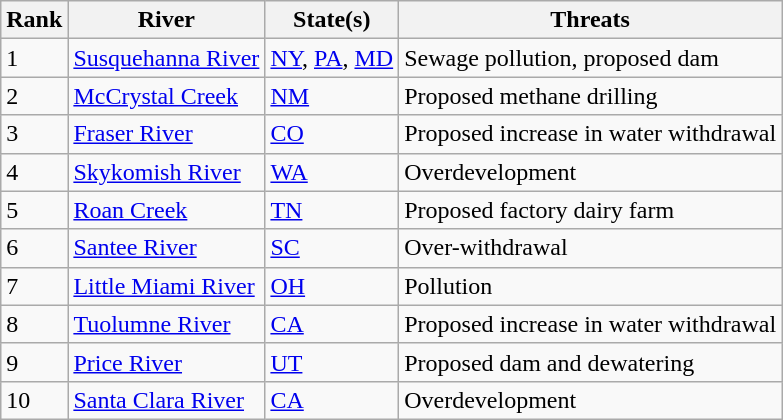<table class="wikitable sortable">
<tr>
<th>Rank</th>
<th>River</th>
<th>State(s)</th>
<th>Threats</th>
</tr>
<tr>
<td>1</td>
<td><a href='#'>Susquehanna River</a></td>
<td><a href='#'>NY</a>, <a href='#'>PA</a>, <a href='#'>MD</a></td>
<td>Sewage pollution, proposed dam</td>
</tr>
<tr>
<td>2</td>
<td><a href='#'>McCrystal Creek</a></td>
<td><a href='#'>NM</a></td>
<td>Proposed methane drilling</td>
</tr>
<tr>
<td>3</td>
<td><a href='#'>Fraser River</a></td>
<td><a href='#'>CO</a></td>
<td>Proposed increase in water withdrawal</td>
</tr>
<tr>
<td>4</td>
<td><a href='#'>Skykomish River</a></td>
<td><a href='#'>WA</a></td>
<td>Overdevelopment</td>
</tr>
<tr>
<td>5</td>
<td><a href='#'>Roan Creek</a></td>
<td><a href='#'>TN</a></td>
<td>Proposed factory dairy farm</td>
</tr>
<tr>
<td>6</td>
<td><a href='#'>Santee River</a></td>
<td><a href='#'>SC</a></td>
<td>Over-withdrawal</td>
</tr>
<tr>
<td>7</td>
<td><a href='#'>Little Miami River</a></td>
<td><a href='#'>OH</a></td>
<td>Pollution</td>
</tr>
<tr>
<td>8</td>
<td><a href='#'>Tuolumne River</a></td>
<td><a href='#'>CA</a></td>
<td>Proposed increase in water withdrawal</td>
</tr>
<tr>
<td>9</td>
<td><a href='#'>Price River</a></td>
<td><a href='#'>UT</a></td>
<td>Proposed dam and dewatering</td>
</tr>
<tr>
<td>10</td>
<td><a href='#'>Santa Clara River</a></td>
<td><a href='#'>CA</a></td>
<td>Overdevelopment</td>
</tr>
</table>
